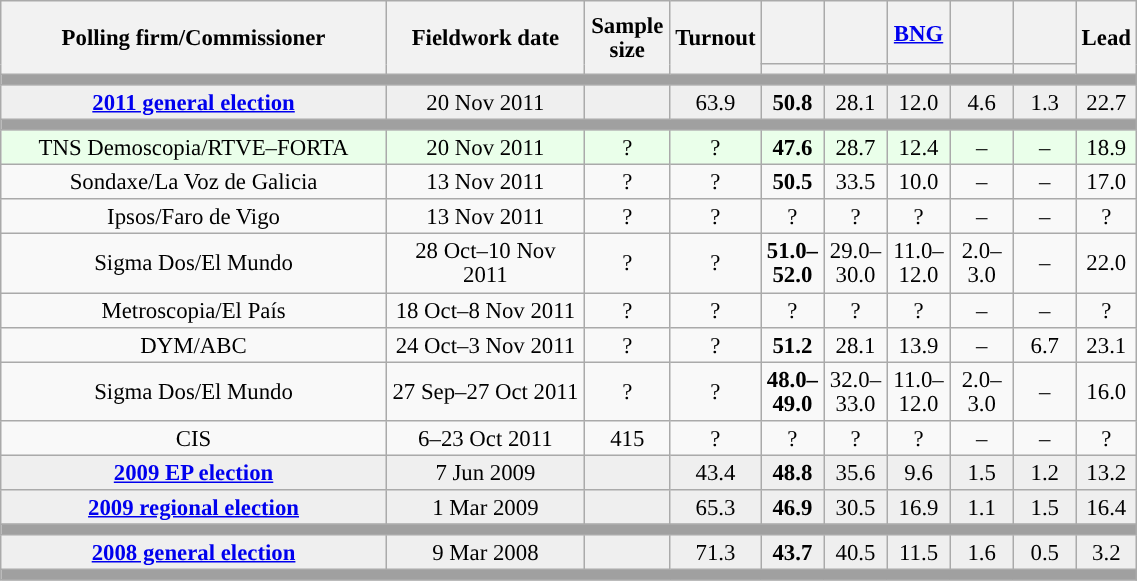<table class="wikitable collapsible collapsed" style="text-align:center; font-size:95%; line-height:16px;">
<tr style="height:42px;">
<th style="width:250px;" rowspan="2">Polling firm/Commissioner</th>
<th style="width:125px;" rowspan="2">Fieldwork date</th>
<th style="width:50px;" rowspan="2">Sample size</th>
<th style="width:45px;" rowspan="2">Turnout</th>
<th style="width:35px;"></th>
<th style="width:35px;"></th>
<th style="width:35px;"><a href='#'>BNG</a></th>
<th style="width:35px;"></th>
<th style="width:35px;"></th>
<th style="width:30px;" rowspan="2">Lead</th>
</tr>
<tr>
<th style="color:inherit;background:"></th>
<th style="color:inherit;background:"></th>
<th style="color:inherit;background:"></th>
<th style="color:inherit;background:"></th>
<th style="color:inherit;background:"></th>
</tr>
<tr>
<td colspan="10" style="background:#A0A0A0"></td>
</tr>
<tr style="background:#EFEFEF;">
<td><strong><a href='#'>2011 general election</a></strong></td>
<td>20 Nov 2011</td>
<td></td>
<td>63.9</td>
<td><strong>50.8</strong><br></td>
<td>28.1<br></td>
<td>12.0<br></td>
<td>4.6<br></td>
<td>1.3<br></td>
<td style="background:">22.7</td>
</tr>
<tr>
<td colspan="10" style="background:#A0A0A0"></td>
</tr>
<tr style="background:#EAFFEA;">
<td>TNS Demoscopia/RTVE–FORTA</td>
<td>20 Nov 2011</td>
<td>?</td>
<td>?</td>
<td><strong>47.6</strong><br></td>
<td>28.7<br></td>
<td>12.4<br></td>
<td>–</td>
<td>–</td>
<td style="background:">18.9</td>
</tr>
<tr>
<td>Sondaxe/La Voz de Galicia</td>
<td>13 Nov 2011</td>
<td>?</td>
<td>?</td>
<td><strong>50.5</strong><br></td>
<td>33.5<br></td>
<td>10.0<br></td>
<td>–</td>
<td>–</td>
<td style="background:">17.0</td>
</tr>
<tr>
<td>Ipsos/Faro de Vigo</td>
<td>13 Nov 2011</td>
<td>?</td>
<td>?</td>
<td>?<br></td>
<td>?<br></td>
<td>?<br></td>
<td>–</td>
<td>–</td>
<td style="background:">?</td>
</tr>
<tr>
<td>Sigma Dos/El Mundo</td>
<td>28 Oct–10 Nov 2011</td>
<td>?</td>
<td>?</td>
<td><strong>51.0–<br>52.0</strong><br></td>
<td>29.0–<br>30.0<br></td>
<td>11.0–<br>12.0<br></td>
<td>2.0–<br>3.0<br></td>
<td>–</td>
<td style="background:">22.0</td>
</tr>
<tr>
<td>Metroscopia/El País</td>
<td>18 Oct–8 Nov 2011</td>
<td>?</td>
<td>?</td>
<td>?<br></td>
<td>?<br></td>
<td>?<br></td>
<td>–</td>
<td>–</td>
<td style="background:">?</td>
</tr>
<tr>
<td>DYM/ABC</td>
<td>24 Oct–3 Nov 2011</td>
<td>?</td>
<td>?</td>
<td><strong>51.2</strong><br></td>
<td>28.1<br></td>
<td>13.9<br></td>
<td>–</td>
<td>6.7<br></td>
<td style="background:">23.1</td>
</tr>
<tr>
<td>Sigma Dos/El Mundo</td>
<td>27 Sep–27 Oct 2011</td>
<td>?</td>
<td>?</td>
<td><strong>48.0–<br>49.0</strong><br></td>
<td>32.0–<br>33.0<br></td>
<td>11.0–<br>12.0<br></td>
<td>2.0–<br>3.0<br></td>
<td>–</td>
<td style="background:">16.0</td>
</tr>
<tr>
<td>CIS</td>
<td>6–23 Oct 2011</td>
<td>415</td>
<td>?</td>
<td>?<br></td>
<td>?<br></td>
<td>?<br></td>
<td>–</td>
<td>–</td>
<td style="background:">?</td>
</tr>
<tr style="background:#EFEFEF;">
<td><strong><a href='#'>2009 EP election</a></strong></td>
<td>7 Jun 2009</td>
<td></td>
<td>43.4</td>
<td><strong>48.8</strong><br></td>
<td>35.6<br></td>
<td>9.6<br></td>
<td>1.5<br></td>
<td>1.2<br></td>
<td style="background:">13.2</td>
</tr>
<tr style="background:#EFEFEF;">
<td><strong><a href='#'>2009 regional election</a></strong></td>
<td>1 Mar 2009</td>
<td></td>
<td>65.3</td>
<td><strong>46.9</strong><br></td>
<td>30.5<br></td>
<td>16.9<br></td>
<td>1.1<br></td>
<td>1.5<br></td>
<td style="background:">16.4</td>
</tr>
<tr>
<td colspan="10" style="background:#A0A0A0"></td>
</tr>
<tr style="background:#EFEFEF;">
<td><strong><a href='#'>2008 general election</a></strong></td>
<td>9 Mar 2008</td>
<td></td>
<td>71.3</td>
<td><strong>43.7</strong><br></td>
<td>40.5<br></td>
<td>11.5<br></td>
<td>1.6<br></td>
<td>0.5<br></td>
<td style="background:">3.2</td>
</tr>
<tr>
<td colspan="10" style="background:#A0A0A0"></td>
</tr>
</table>
